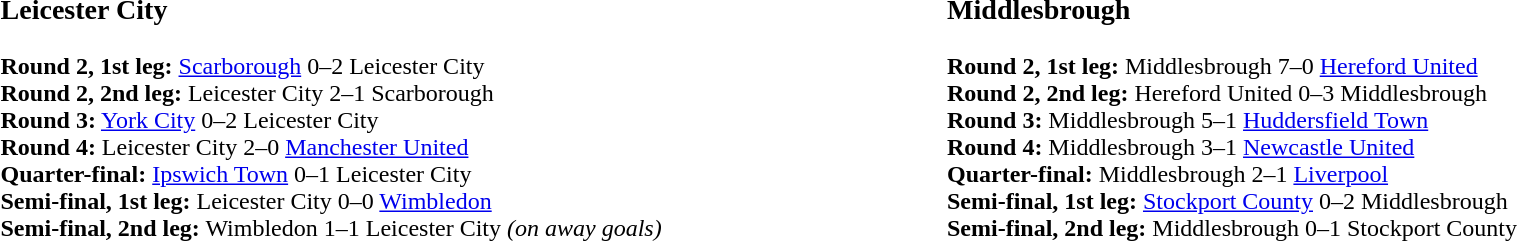<table width=100%>
<tr>
<td width=50% valign=top><br><h3>Leicester City</h3><strong>Round 2, 1st leg:</strong> <a href='#'>Scarborough</a> 0–2 Leicester City<br><strong>Round 2, 2nd leg:</strong> Leicester City 2–1 Scarborough<br><strong>Round 3:</strong> <a href='#'>York City</a> 0–2 Leicester City<br><strong>Round 4:</strong> Leicester City 2–0 <a href='#'>Manchester United</a><br><strong>Quarter-final:</strong> <a href='#'>Ipswich Town</a> 0–1 Leicester City<br><strong>Semi-final, 1st leg:</strong> Leicester City 0–0 <a href='#'>Wimbledon</a><br><strong>Semi-final, 2nd leg:</strong> Wimbledon 1–1 Leicester City <em>(on away goals)</em></td>
<td width=50% valign=top><br><h3>Middlesbrough</h3><strong>Round 2, 1st leg:</strong> Middlesbrough 7–0 <a href='#'>Hereford United</a><br><strong>Round 2, 2nd leg:</strong> Hereford United 0–3 Middlesbrough<br><strong>Round 3:</strong> Middlesbrough 5–1 <a href='#'>Huddersfield Town</a><br><strong>Round 4:</strong> Middlesbrough 3–1 <a href='#'>Newcastle United</a><br><strong>Quarter-final:</strong> Middlesbrough 2–1 <a href='#'>Liverpool</a><br><strong>Semi-final, 1st leg:</strong> <a href='#'>Stockport County</a> 0–2 Middlesbrough<br><strong>Semi-final, 2nd leg:</strong> Middlesbrough 0–1 Stockport County</td>
</tr>
</table>
